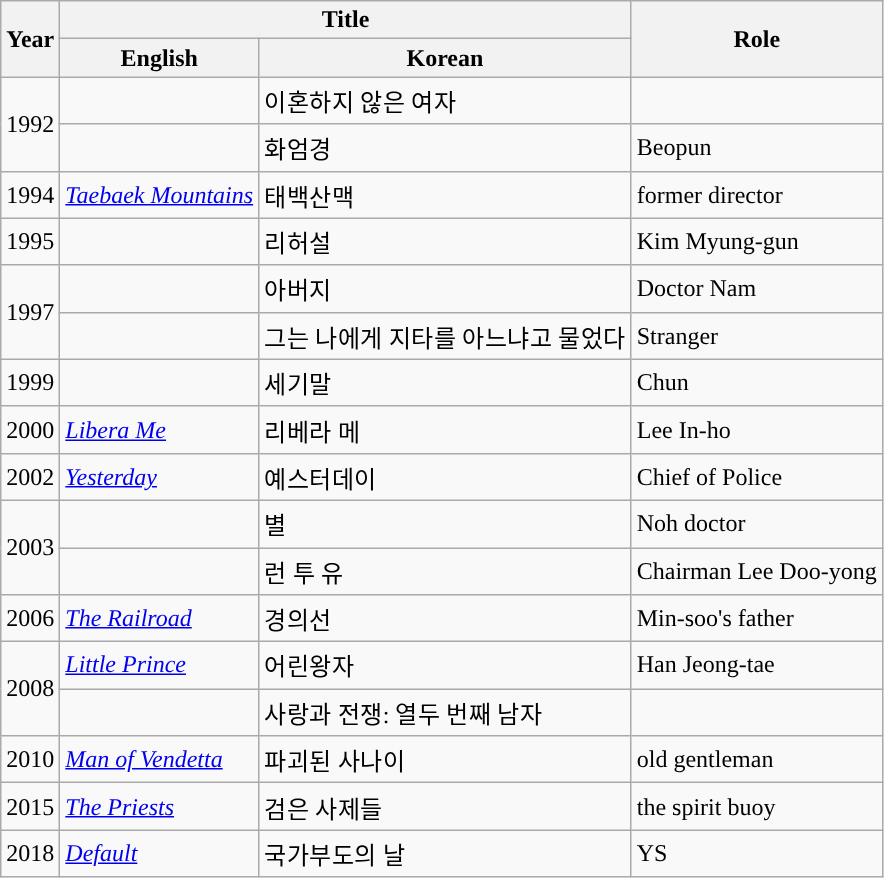<table Class="wikitable sortable" style="clear:none; font-size:100%;">
<tr>
<th scope="col" rowspan=2>Year</th>
<th scope="col" colspan=2>Title</th>
<th scope="col" rowspan=2>Role</th>
</tr>
<tr>
<th>English</th>
<th>Korean</th>
</tr>
<tr>
<td rowspan="2">1992</td>
<td><em></em></td>
<td>이혼하지 않은 여자</td>
<td></td>
</tr>
<tr>
<td><em></em></td>
<td>화엄경</td>
<td>Beopun</td>
</tr>
<tr>
<td>1994</td>
<td><em><a href='#'>Taebaek Mountains</a></em></td>
<td>태백산맥</td>
<td>former director</td>
</tr>
<tr>
<td>1995</td>
<td><em></em></td>
<td>리허설</td>
<td>Kim Myung-gun</td>
</tr>
<tr>
<td rowspan="2">1997</td>
<td><em></em></td>
<td>아버지</td>
<td>Doctor Nam</td>
</tr>
<tr>
<td><em></em></td>
<td>그는 나에게 지타를 아느냐고 물었다</td>
<td>Stranger</td>
</tr>
<tr>
<td>1999</td>
<td><em></em></td>
<td>세기말</td>
<td>Chun</td>
</tr>
<tr>
<td>2000</td>
<td><em><a href='#'>Libera Me</a></em></td>
<td>리베라 메</td>
<td>Lee In-ho</td>
</tr>
<tr>
<td>2002</td>
<td><em><a href='#'>Yesterday</a></em></td>
<td>예스터데이</td>
<td>Chief of Police</td>
</tr>
<tr>
<td rowspan="2">2003</td>
<td><em></em></td>
<td>별</td>
<td>Noh doctor</td>
</tr>
<tr>
<td><em></em></td>
<td>런 투 유</td>
<td>Chairman Lee Doo-yong</td>
</tr>
<tr>
<td>2006</td>
<td><em><a href='#'>The Railroad</a></em></td>
<td>경의선</td>
<td>Min-soo's father</td>
</tr>
<tr>
<td rowspan="2">2008</td>
<td><em><a href='#'>Little Prince</a></em></td>
<td>어린왕자</td>
<td>Han Jeong-tae</td>
</tr>
<tr>
<td><em></em></td>
<td>사랑과 전쟁: 열두 번째 남자</td>
<td></td>
</tr>
<tr>
<td>2010</td>
<td><em><a href='#'>Man of Vendetta</a></em></td>
<td>파괴된 사나이</td>
<td>old gentleman</td>
</tr>
<tr>
<td>2015</td>
<td><em><a href='#'>The Priests</a></em></td>
<td>검은 사제들</td>
<td>the spirit buoy</td>
</tr>
<tr>
<td>2018</td>
<td><em><a href='#'>Default</a></em></td>
<td>국가부도의 날</td>
<td>YS</td>
</tr>
</table>
